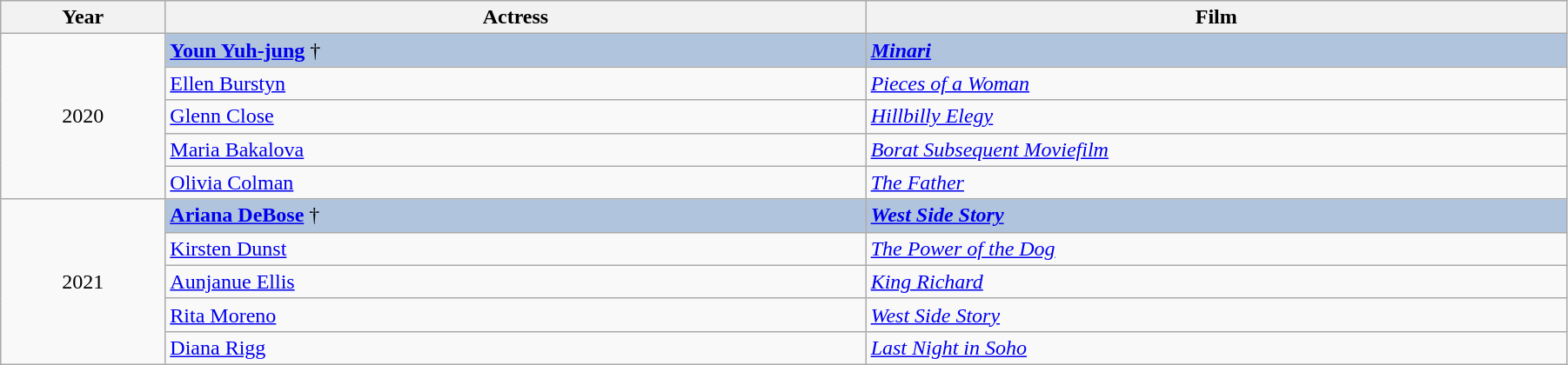<table class="wikitable" width="95%" cellpadding="5">
<tr>
<th width="100"><strong>Year</strong></th>
<th width="450"><strong>Actress</strong></th>
<th width="450"><strong>Film</strong></th>
</tr>
<tr>
<td rowspan=5 style="text-align:center;">2020</td>
<td style="background:#B0C4DE;"><strong><a href='#'>Youn Yuh-jung</a></strong> †</td>
<td style="background:#B0C4DE;"><strong><em><a href='#'>Minari</a></em></strong></td>
</tr>
<tr>
<td><a href='#'>Ellen Burstyn</a></td>
<td><em><a href='#'>Pieces of a Woman</a></em></td>
</tr>
<tr>
<td><a href='#'>Glenn Close</a></td>
<td><em><a href='#'>Hillbilly Elegy</a></em></td>
</tr>
<tr>
<td><a href='#'>Maria Bakalova</a></td>
<td><em><a href='#'>Borat Subsequent Moviefilm</a></em></td>
</tr>
<tr>
<td><a href='#'>Olivia Colman</a></td>
<td><em><a href='#'>The Father</a></em></td>
</tr>
<tr>
<td rowspan=6 style="text-align:center;">2021</td>
<td style="background:#B0C4DE;"><strong><a href='#'>Ariana DeBose</a></strong> †</td>
<td style="background:#B0C4DE;"><strong><em><a href='#'>West Side Story</a></em></strong></td>
</tr>
<tr>
<td><a href='#'>Kirsten Dunst</a></td>
<td><em><a href='#'>The Power of the Dog</a></em></td>
</tr>
<tr>
<td><a href='#'>Aunjanue Ellis</a></td>
<td><em><a href='#'>King Richard</a></em></td>
</tr>
<tr>
<td><a href='#'>Rita Moreno</a></td>
<td><em><a href='#'>West Side Story</a></em></td>
</tr>
<tr>
<td><a href='#'>Diana Rigg</a></td>
<td><em><a href='#'>Last Night in Soho</a></em></td>
</tr>
</table>
